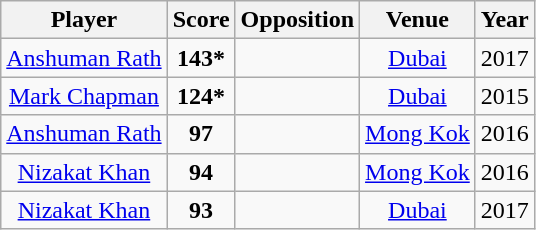<table class="wikitable sortable" style="text-align: center;">
<tr>
<th>Player</th>
<th>Score</th>
<th>Opposition</th>
<th>Venue</th>
<th>Year</th>
</tr>
<tr>
<td><a href='#'>Anshuman Rath</a></td>
<td><strong>143*</strong></td>
<td></td>
<td><a href='#'>Dubai</a></td>
<td>2017</td>
</tr>
<tr>
<td><a href='#'>Mark Chapman</a></td>
<td><strong>124*</strong></td>
<td></td>
<td><a href='#'>Dubai</a></td>
<td>2015</td>
</tr>
<tr>
<td><a href='#'>Anshuman Rath</a></td>
<td><strong>97</strong></td>
<td></td>
<td><a href='#'>Mong Kok</a></td>
<td>2016</td>
</tr>
<tr>
<td><a href='#'>Nizakat Khan</a></td>
<td><strong>94</strong></td>
<td></td>
<td><a href='#'>Mong Kok</a></td>
<td>2016</td>
</tr>
<tr>
<td><a href='#'>Nizakat Khan</a></td>
<td><strong>93</strong></td>
<td></td>
<td><a href='#'>Dubai</a></td>
<td>2017</td>
</tr>
</table>
